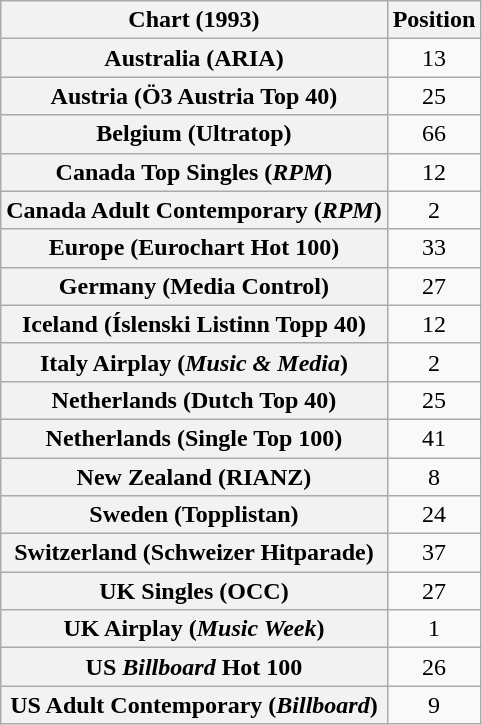<table class="wikitable sortable plainrowheaders" style="text-align:center">
<tr>
<th>Chart (1993)</th>
<th>Position</th>
</tr>
<tr>
<th scope="row">Australia (ARIA)</th>
<td>13</td>
</tr>
<tr>
<th scope="row">Austria (Ö3 Austria Top 40)</th>
<td>25</td>
</tr>
<tr>
<th scope="row">Belgium (Ultratop)</th>
<td>66</td>
</tr>
<tr>
<th scope="row">Canada Top Singles (<em>RPM</em>)</th>
<td>12</td>
</tr>
<tr>
<th scope="row">Canada Adult Contemporary (<em>RPM</em>)</th>
<td>2</td>
</tr>
<tr>
<th scope="row">Europe (Eurochart Hot 100)</th>
<td>33</td>
</tr>
<tr>
<th scope="row">Germany (Media Control)</th>
<td>27</td>
</tr>
<tr>
<th scope="row">Iceland (Íslenski Listinn Topp 40)</th>
<td>12</td>
</tr>
<tr>
<th scope="row">Italy Airplay (<em>Music & Media</em>)</th>
<td>2</td>
</tr>
<tr>
<th scope="row">Netherlands (Dutch Top 40)</th>
<td>25</td>
</tr>
<tr>
<th scope="row">Netherlands (Single Top 100)</th>
<td>41</td>
</tr>
<tr>
<th scope="row">New Zealand (RIANZ)</th>
<td>8</td>
</tr>
<tr>
<th scope="row">Sweden (Topplistan)</th>
<td>24</td>
</tr>
<tr>
<th scope="row">Switzerland (Schweizer Hitparade)</th>
<td>37</td>
</tr>
<tr>
<th scope="row">UK Singles (OCC)</th>
<td>27</td>
</tr>
<tr>
<th scope="row">UK Airplay (<em>Music Week</em>)</th>
<td>1</td>
</tr>
<tr>
<th scope="row">US <em>Billboard</em> Hot 100</th>
<td>26</td>
</tr>
<tr>
<th scope="row">US Adult Contemporary (<em>Billboard</em>)</th>
<td>9</td>
</tr>
</table>
